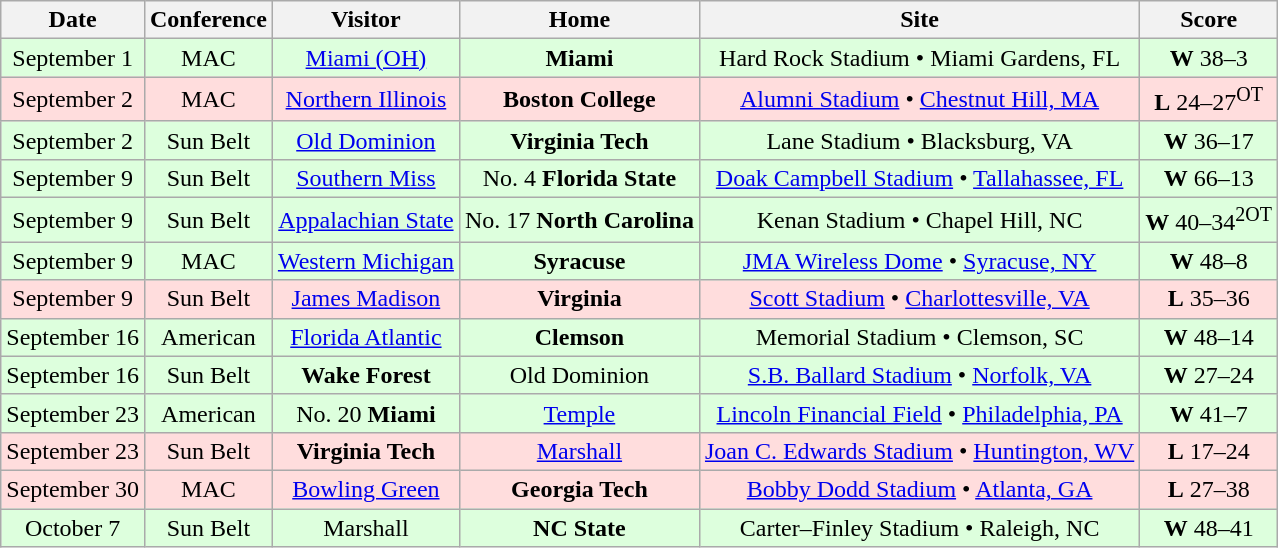<table class="wikitable" style="text-align:center">
<tr>
<th>Date</th>
<th>Conference</th>
<th>Visitor</th>
<th>Home</th>
<th>Site</th>
<th>Score</th>
</tr>
<tr style="background:#DDFFDD;">
<td>September 1</td>
<td>MAC</td>
<td><a href='#'>Miami (OH)</a></td>
<td><strong>Miami</strong></td>
<td>Hard Rock Stadium • Miami Gardens, FL</td>
<td><strong>W</strong> 38–3</td>
</tr>
<tr style="background:#FFDDDD;">
<td>September 2</td>
<td>MAC</td>
<td><a href='#'>Northern Illinois</a></td>
<td><strong>Boston College</strong></td>
<td><a href='#'>Alumni Stadium</a> • <a href='#'>Chestnut Hill, MA</a></td>
<td><strong>L</strong> 24–27<sup>OT</sup></td>
</tr>
<tr style="background:#DDFFDD;">
<td>September 2</td>
<td>Sun Belt</td>
<td><a href='#'>Old Dominion</a></td>
<td><strong>Virginia Tech</strong></td>
<td>Lane Stadium • Blacksburg, VA</td>
<td><strong>W</strong> 36–17</td>
</tr>
<tr style="background:#DDFFDD;">
<td>September 9</td>
<td>Sun Belt</td>
<td><a href='#'>Southern Miss</a></td>
<td>No. 4 <strong>Florida State</strong></td>
<td><a href='#'>Doak Campbell Stadium</a> • <a href='#'>Tallahassee, FL</a></td>
<td><strong>W</strong> 66–13</td>
</tr>
<tr style="background:#DDFFDD;">
<td>September 9</td>
<td>Sun Belt</td>
<td><a href='#'>Appalachian State</a></td>
<td>No. 17 <strong>North Carolina</strong></td>
<td>Kenan Stadium • Chapel Hill, NC</td>
<td><strong>W</strong> 40–34<sup>2OT</sup></td>
</tr>
<tr style="background:#DDFFDD;">
<td>September 9</td>
<td>MAC</td>
<td><a href='#'>Western Michigan</a></td>
<td><strong>Syracuse</strong></td>
<td><a href='#'>JMA Wireless Dome</a> • <a href='#'>Syracuse, NY</a></td>
<td><strong>W</strong> 48–8</td>
</tr>
<tr style="background:#FFDDDD;">
<td>September 9</td>
<td>Sun Belt</td>
<td><a href='#'>James Madison</a></td>
<td><strong>Virginia</strong></td>
<td><a href='#'>Scott Stadium</a> • <a href='#'>Charlottesville, VA</a></td>
<td><strong>L</strong> 35–36</td>
</tr>
<tr style="background:#DDFFDD;">
<td>September 16</td>
<td>American</td>
<td><a href='#'>Florida Atlantic</a></td>
<td><strong>Clemson</strong></td>
<td>Memorial Stadium • Clemson, SC</td>
<td><strong>W</strong> 48–14</td>
</tr>
<tr style="background:#DDFFDD;">
<td>September 16</td>
<td>Sun Belt</td>
<td><strong>Wake Forest</strong></td>
<td>Old Dominion</td>
<td><a href='#'>S.B. Ballard Stadium</a> • <a href='#'>Norfolk, VA</a></td>
<td><strong>W</strong> 27–24</td>
</tr>
<tr style="background:#DDFFDD;">
<td>September 23</td>
<td>American</td>
<td>No. 20 <strong>Miami</strong></td>
<td><a href='#'>Temple</a></td>
<td><a href='#'>Lincoln Financial Field</a> • <a href='#'>Philadelphia, PA</a></td>
<td><strong>W</strong> 41–7</td>
</tr>
<tr style="background:#FFDDDD;">
<td>September 23</td>
<td>Sun Belt</td>
<td><strong>Virginia Tech</strong></td>
<td><a href='#'>Marshall</a></td>
<td><a href='#'>Joan C. Edwards Stadium</a> • <a href='#'>Huntington, WV</a></td>
<td><strong>L</strong> 17–24</td>
</tr>
<tr style="background:#FFDDDD;">
<td>September 30</td>
<td>MAC</td>
<td><a href='#'>Bowling Green</a></td>
<td><strong>Georgia Tech</strong></td>
<td><a href='#'>Bobby Dodd Stadium</a> • <a href='#'>Atlanta, GA</a></td>
<td><strong>L</strong> 27–38</td>
</tr>
<tr style="background:#DDFFDD;">
<td>October 7</td>
<td>Sun Belt</td>
<td>Marshall</td>
<td><strong>NC State</strong></td>
<td>Carter–Finley Stadium • Raleigh, NC</td>
<td><strong>W</strong> 48–41</td>
</tr>
</table>
